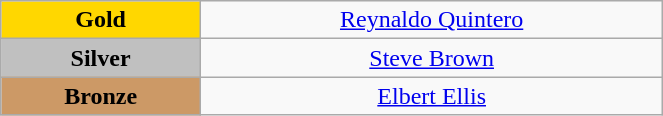<table class="wikitable" style="text-align:center; " width="35%">
<tr>
<td bgcolor="gold"><strong>Gold</strong></td>
<td><a href='#'>Reynaldo Quintero</a><br>  <small><em></em></small></td>
</tr>
<tr>
<td bgcolor="silver"><strong>Silver</strong></td>
<td><a href='#'>Steve Brown</a><br>  <small><em></em></small></td>
</tr>
<tr>
<td bgcolor="CC9966"><strong>Bronze</strong></td>
<td><a href='#'>Elbert Ellis</a><br>  <small><em></em></small></td>
</tr>
</table>
